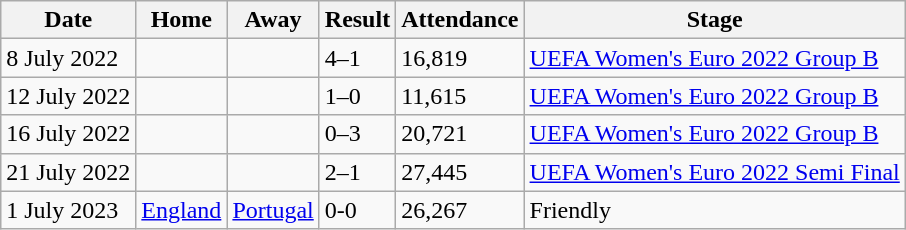<table class="wikitable">
<tr>
<th>Date</th>
<th>Home</th>
<th>Away</th>
<th>Result</th>
<th>Attendance</th>
<th>Stage</th>
</tr>
<tr>
<td>8 July 2022</td>
<td></td>
<td></td>
<td>4–1</td>
<td>16,819</td>
<td><a href='#'>UEFA Women's Euro 2022 Group B</a></td>
</tr>
<tr>
<td>12 July 2022</td>
<td></td>
<td></td>
<td>1–0</td>
<td>11,615</td>
<td><a href='#'>UEFA Women's Euro 2022 Group B</a></td>
</tr>
<tr>
<td>16 July 2022</td>
<td></td>
<td></td>
<td>0–3</td>
<td>20,721</td>
<td><a href='#'>UEFA Women's Euro 2022 Group B</a></td>
</tr>
<tr>
<td>21 July 2022</td>
<td></td>
<td></td>
<td>2–1</td>
<td>27,445</td>
<td><a href='#'>UEFA Women's Euro 2022 Semi Final</a></td>
</tr>
<tr>
<td>1 July 2023</td>
<td> <a href='#'>England</a></td>
<td> <a href='#'>Portugal</a></td>
<td>0-0</td>
<td>26,267</td>
<td>Friendly</td>
</tr>
</table>
